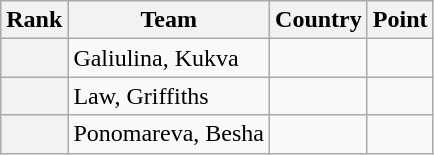<table class="wikitable sortable">
<tr>
<th>Rank</th>
<th>Team</th>
<th>Country</th>
<th>Point</th>
</tr>
<tr>
<th></th>
<td>Galiulina, Kukva</td>
<td></td>
<td></td>
</tr>
<tr>
<th></th>
<td>Law, Griffiths</td>
<td></td>
<td></td>
</tr>
<tr>
<th></th>
<td>Ponomareva, Besha</td>
<td></td>
<td></td>
</tr>
</table>
